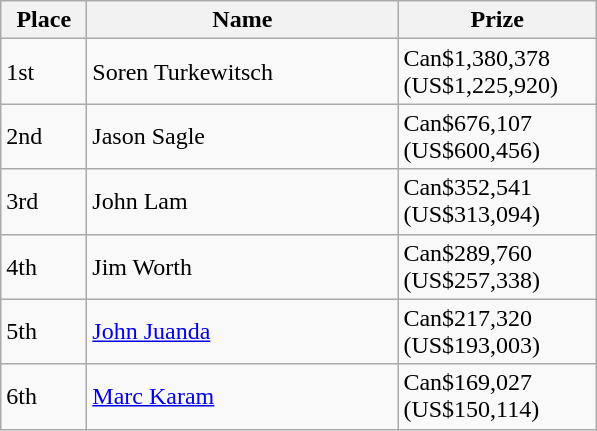<table class="wikitable">
<tr>
<th width="50">Place</th>
<th width="200">Name</th>
<th width="125">Prize</th>
</tr>
<tr>
<td>1st</td>
<td>Soren Turkewitsch</td>
<td>Can$1,380,378 (US$1,225,920)</td>
</tr>
<tr>
<td>2nd</td>
<td>Jason Sagle</td>
<td>Can$676,107 (US$600,456)</td>
</tr>
<tr>
<td>3rd</td>
<td>John Lam</td>
<td>Can$352,541 (US$313,094)</td>
</tr>
<tr>
<td>4th</td>
<td>Jim Worth</td>
<td>Can$289,760 (US$257,338)</td>
</tr>
<tr>
<td>5th</td>
<td><a href='#'>John Juanda</a></td>
<td>Can$217,320 (US$193,003)</td>
</tr>
<tr>
<td>6th</td>
<td><a href='#'>Marc Karam</a></td>
<td>Can$169,027 (US$150,114)</td>
</tr>
</table>
